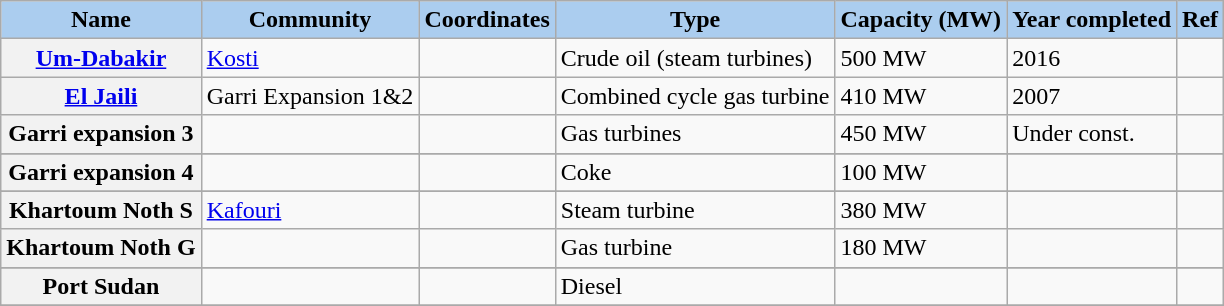<table class="wikitable sortable">
<tr>
<th style="background-color:#ABCDEF;">Name</th>
<th style="background-color:#ABCDEF;">Community</th>
<th style="background-color:#ABCDEF;">Coordinates</th>
<th style="background-color:#ABCDEF;">Type</th>
<th style="background-color:#ABCDEF;">Capacity (MW)</th>
<th style="background-color:#ABCDEF;">Year completed</th>
<th style="background-color:#ABCDEF;">Ref</th>
</tr>
<tr>
<th><a href='#'>Um-Dabakir</a></th>
<td><a href='#'>Kosti</a></td>
<td></td>
<td>Crude oil (steam turbines)</td>
<td>500 MW</td>
<td>2016</td>
<td></td>
</tr>
<tr>
<th><a href='#'>El Jaili</a></th>
<td>Garri Expansion 1&2</td>
<td></td>
<td>Combined cycle gas turbine</td>
<td>410 MW</td>
<td>2007</td>
<td></td>
</tr>
<tr>
<th>Garri expansion 3</th>
<td></td>
<td></td>
<td>Gas turbines</td>
<td>450 MW</td>
<td>Under const.</td>
<td></td>
</tr>
<tr>
</tr>
<tr>
<th>Garri expansion 4</th>
<td></td>
<td></td>
<td>Coke</td>
<td>100 MW</td>
<td></td>
<td></td>
</tr>
<tr>
</tr>
<tr>
<th>Khartoum Noth S</th>
<td><a href='#'>Kafouri</a></td>
<td></td>
<td>Steam turbine</td>
<td>380 MW</td>
<td></td>
<td></td>
</tr>
<tr>
<th>Khartoum Noth G</th>
<td></td>
<td></td>
<td>Gas turbine</td>
<td>180 MW</td>
<td></td>
<td></td>
</tr>
<tr>
</tr>
<tr>
<th>Port Sudan</th>
<td></td>
<td></td>
<td>Diesel</td>
<td></td>
<td></td>
<td></td>
</tr>
<tr>
</tr>
</table>
